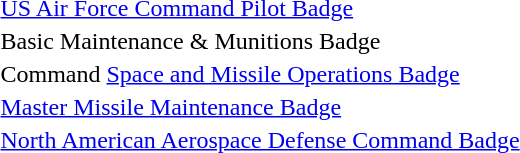<table>
<tr>
<td></td>
<td><a href='#'>US Air Force Command Pilot Badge</a></td>
</tr>
<tr>
<td></td>
<td>Basic Maintenance & Munitions Badge</td>
</tr>
<tr>
<td><span></span></td>
<td>Command <a href='#'>Space and Missile Operations Badge</a></td>
</tr>
<tr>
<td></td>
<td><a href='#'>Master Missile Maintenance Badge</a></td>
</tr>
<tr>
<td></td>
<td><a href='#'>North American Aerospace Defense Command Badge</a></td>
</tr>
</table>
